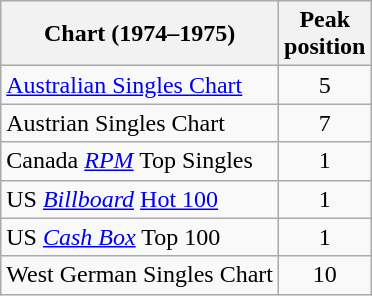<table class="wikitable sortable">
<tr>
<th>Chart (1974–1975)</th>
<th>Peak<br>position</th>
</tr>
<tr>
<td><a href='#'>Australian Singles Chart</a></td>
<td style="text-align:center;">5</td>
</tr>
<tr>
<td>Austrian Singles Chart</td>
<td style="text-align:center;">7</td>
</tr>
<tr>
<td>Canada <em><a href='#'>RPM</a></em> Top Singles</td>
<td style="text-align:center;">1</td>
</tr>
<tr>
<td>US <em><a href='#'>Billboard</a></em> <a href='#'>Hot 100</a></td>
<td style="text-align:center;">1</td>
</tr>
<tr>
<td>US <a href='#'><em>Cash Box</em></a> Top 100</td>
<td align="center">1</td>
</tr>
<tr>
<td>West German Singles Chart</td>
<td style="text-align:center;">10</td>
</tr>
</table>
